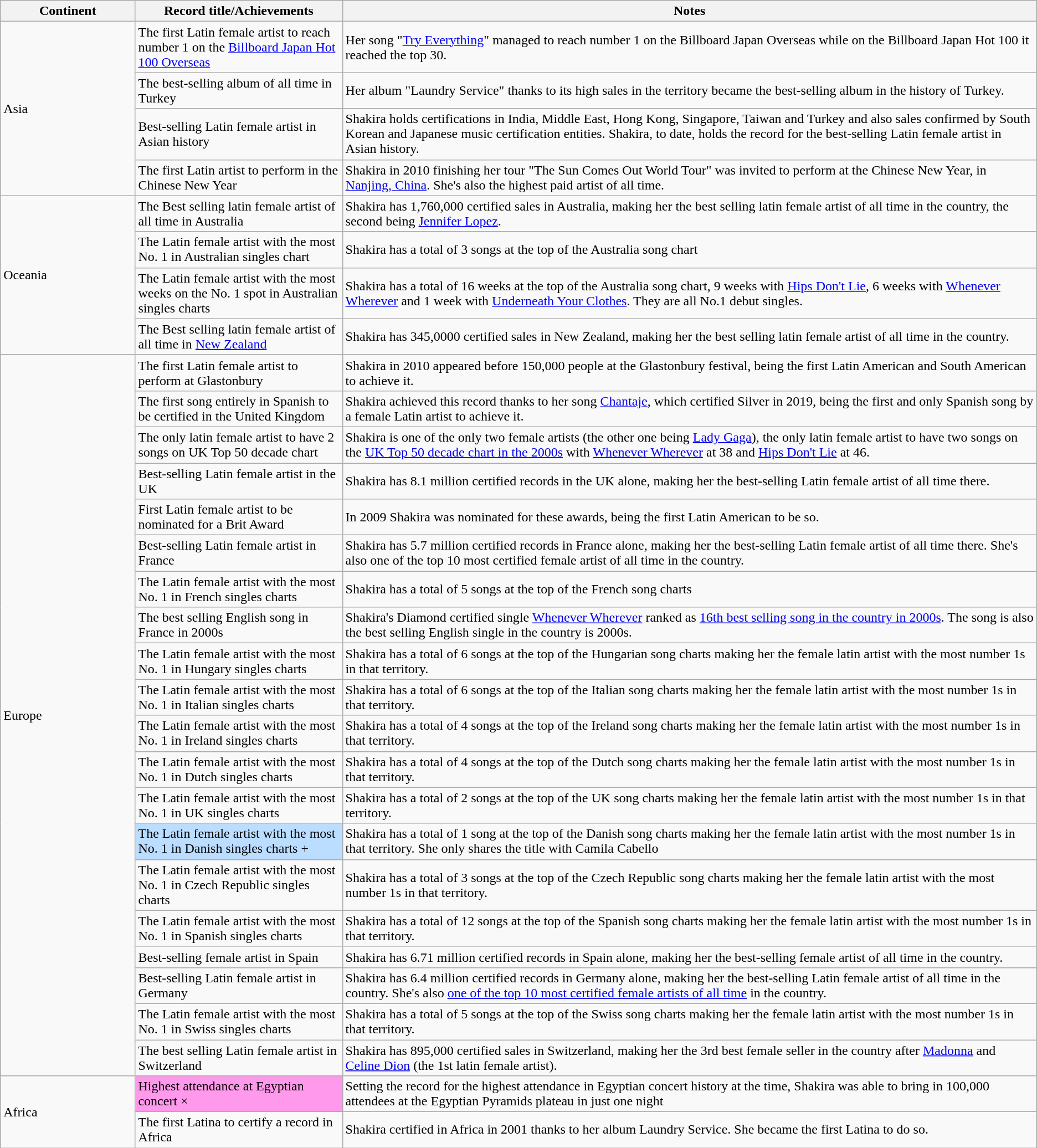<table class="wikitable sortable plainrowheaders">
<tr>
<th>Continent</th>
<th scope="col" width="20%">Record title/Achievements</th>
<th scope="col" width="67%">Notes</th>
</tr>
<tr>
<td rowspan="4">Asia</td>
<td>The first Latin female artist to reach number 1 on the <a href='#'>Billboard Japan Hot 100 Overseas</a></td>
<td>Her song "<a href='#'>Try Everything</a>" managed to reach number 1 on the Billboard Japan Overseas while on the Billboard Japan Hot 100 it reached the top 30.</td>
</tr>
<tr>
<td>The best-selling album of all time in Turkey</td>
<td>Her album "Laundry Service" thanks to its high sales in the territory became the best-selling album in the history of Turkey.</td>
</tr>
<tr>
<td>Best-selling Latin female artist in Asian history</td>
<td>Shakira holds certifications in India, Middle East, Hong Kong, Singapore, Taiwan and Turkey and also sales confirmed by South Korean and Japanese music certification entities. Shakira, to date, holds the record for the best-selling Latin female artist in Asian history.</td>
</tr>
<tr>
<td>The first Latin artist to perform in the Chinese New Year</td>
<td>Shakira in 2010 finishing her tour "The Sun Comes Out World Tour" was invited to perform at the Chinese New Year, in <a href='#'>Nanjing, China</a>. She's also the highest paid artist of all time. </td>
</tr>
<tr>
<td rowspan="4">Oceania</td>
<td>The Best selling latin female artist of all time in Australia</td>
<td>Shakira has 1,760,000 certified sales in Australia, making her the best selling latin female artist of all time in the country, the second being <a href='#'>Jennifer Lopez</a>.</td>
</tr>
<tr>
<td>The Latin female artist with the most No. 1 in Australian singles chart</td>
<td>Shakira has a total of 3 songs at the top of the Australia song chart</td>
</tr>
<tr>
<td>The Latin female artist with the most weeks on the No. 1 spot in Australian singles charts</td>
<td>Shakira has a total of 16 weeks at the top of the Australia song chart, 9 weeks with <a href='#'>Hips Don't Lie</a>, 6 weeks with <a href='#'>Whenever Wherever</a> and 1 week with <a href='#'>Underneath Your Clothes</a>. They are all No.1 debut singles.</td>
</tr>
<tr>
<td>The Best selling latin female artist of all time in <a href='#'>New Zealand</a></td>
<td>Shakira has 345,0000 certified sales in New Zealand, making her the best selling latin female artist of all time in the country.</td>
</tr>
<tr>
<td rowspan="20">Europe</td>
<td>The first Latin female artist to perform at Glastonbury</td>
<td>Shakira in 2010 appeared before 150,000 people at the Glastonbury festival, being the first Latin American and South American to achieve it.</td>
</tr>
<tr>
<td>The first song entirely in Spanish to be certified in the United Kingdom</td>
<td>Shakira achieved this record thanks to her song <a href='#'>Chantaje</a>, which certified Silver in 2019, being the first and only Spanish song by a female Latin artist to achieve it.</td>
</tr>
<tr>
<td>The only latin female artist to have 2 songs on UK Top 50 decade chart</td>
<td>Shakira is one of the only two female artists (the other one being <a href='#'>Lady Gaga</a>), the only latin female artist to have two songs on the <a href='#'>UK Top 50 decade chart in the 2000s</a> with <a href='#'>Whenever Wherever</a> at 38 and <a href='#'>Hips Don't Lie</a> at 46.</td>
</tr>
<tr>
<td>Best-selling Latin female artist in the UK</td>
<td>Shakira has 8.1 million certified records in the UK alone, making her the best-selling Latin female artist of all time there.</td>
</tr>
<tr>
<td>First Latin female artist to be nominated for a Brit Award</td>
<td>In 2009 Shakira was nominated for these awards, being the first Latin American to be so.</td>
</tr>
<tr>
<td>Best-selling Latin female artist in France</td>
<td>Shakira has 5.7 million certified records in France alone, making her the best-selling Latin female artist of all time there. She's also one of the top 10 most certified female artist of all time in the country.</td>
</tr>
<tr>
<td>The Latin female artist with the most No. 1 in French singles charts</td>
<td>Shakira has a total of 5 songs at the top of the French song charts</td>
</tr>
<tr>
<td>The best selling English song in France in 2000s</td>
<td>Shakira's Diamond certified single <a href='#'>Whenever Wherever</a> ranked as <a href='#'>16th best selling song in the country in 2000s</a>. The song is also the best selling English single in the country is 2000s.</td>
</tr>
<tr>
<td>The Latin female artist with the most No. 1 in Hungary singles charts</td>
<td>Shakira has a total of 6 songs at the top of the Hungarian song charts making her the female latin artist with the most number 1s in that territory.</td>
</tr>
<tr>
<td>The Latin female artist with the most No. 1 in Italian singles charts</td>
<td>Shakira has a total of 6 songs at the top of the Italian song charts making her the female latin artist with the most number 1s in that territory.</td>
</tr>
<tr>
<td>The Latin female artist with the most No. 1 in Ireland singles charts</td>
<td>Shakira has a total of 4 songs at the top of the Ireland song charts making her the female latin artist with the most number 1s in that territory.</td>
</tr>
<tr>
<td>The Latin female artist with the most No. 1 in Dutch singles charts</td>
<td>Shakira has a total of 4 songs at the top of the Dutch song charts making her the female latin artist with the most number 1s in that territory.</td>
</tr>
<tr>
<td>The Latin female artist with the most No. 1 in UK singles charts</td>
<td>Shakira has a total of 2 songs at the top of the UK song charts making her the female latin artist with the most number 1s in that territory.</td>
</tr>
<tr>
<td style="background-color: #bdf;">The Latin female artist with the most No. 1 in Danish singles charts +</td>
<td>Shakira has a total of 1 song at the top of the Danish song charts making her the female latin artist with the most number 1s in that territory. She only shares the title with Camila Cabello</td>
</tr>
<tr>
<td>The Latin female artist with the most No. 1 in Czech Republic singles charts</td>
<td>Shakira has a total of 3 songs at the top of the Czech Republic song charts making her the female latin artist with the most number 1s in that territory.</td>
</tr>
<tr>
<td>The Latin female artist with the most No. 1 in Spanish singles charts</td>
<td>Shakira has a total of 12 songs at the top of the Spanish song charts making her the female latin artist with the most number 1s in that territory.</td>
</tr>
<tr>
<td>Best-selling female artist in Spain</td>
<td>Shakira has 6.71 million certified records in Spain alone, making her the best-selling female artist of all time in the country.</td>
</tr>
<tr>
<td>Best-selling Latin female artist in Germany</td>
<td>Shakira has 6.4 million certified records in Germany alone, making her the best-selling Latin female artist of all time in the country. She's also <a href='#'>one of the top 10 most certified female artists of all time</a> in the country.</td>
</tr>
<tr>
<td>The Latin female artist with the most No. 1 in Swiss singles charts</td>
<td>Shakira has a total of 5 songs at the top of the Swiss song charts making her the female latin artist with the most number 1s in that territory.</td>
</tr>
<tr>
<td>The best selling Latin female artist in Switzerland</td>
<td>Shakira has 895,000 certified sales in Switzerland, making her the 3rd best female seller in the country after <a href='#'>Madonna</a> and <a href='#'>Celine Dion</a> (the 1st latin female artist).</td>
</tr>
<tr>
<td rowspan="2">Africa</td>
<td style="background-color: #ff99eb;">Highest attendance at Egyptian concert ×</td>
<td>Setting the record for the highest attendance in Egyptian concert history at the time, Shakira was able to bring in 100,000 attendees at the Egyptian Pyramids plateau in just one night</td>
</tr>
<tr>
<td>The first Latina to certify a record in Africa</td>
<td>Shakira certified in Africa in 2001 thanks to her album Laundry Service. She became the first Latina to do so.</td>
</tr>
</table>
